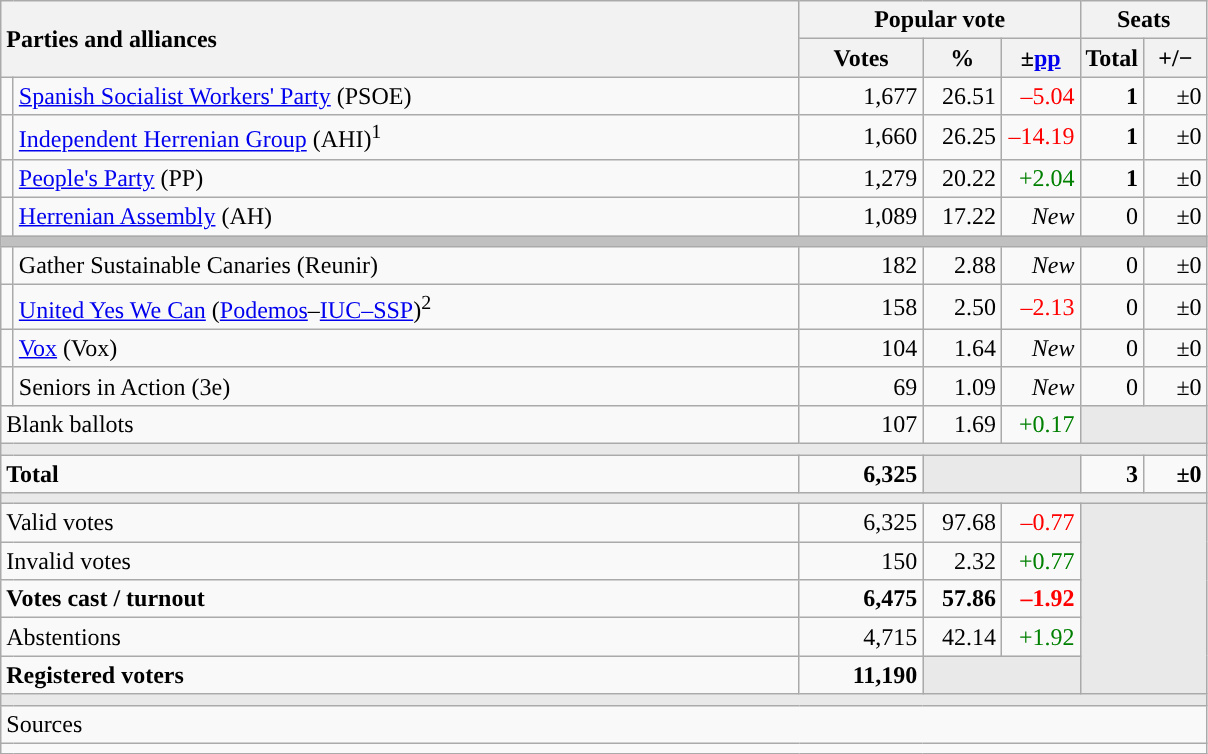<table class="wikitable" style="text-align:right;">
<tr>
<th style="text-align:left;" rowspan="2" colspan="2" width="525">Parties and alliances</th>
<th colspan="3">Popular vote</th>
<th colspan="2">Seats</th>
</tr>
<tr>
<th width="75">Votes</th>
<th width="45">%</th>
<th width="45">±<a href='#'>pp</a></th>
<th width="35">Total</th>
<th width="35">+/−</th>
</tr>
<tr>
<td width="1" style="color:inherit;background:"></td>
<td align="left"><a href='#'>Spanish Socialist Workers' Party</a> (PSOE)</td>
<td>1,677</td>
<td>26.51</td>
<td style="color:red;">–5.04</td>
<td><strong>1</strong></td>
<td>±0</td>
</tr>
<tr>
<td style="color:inherit;background:"></td>
<td align="left"><a href='#'>Independent Herrenian Group</a> (AHI)<sup>1</sup></td>
<td>1,660</td>
<td>26.25</td>
<td style="color:red;">–14.19</td>
<td><strong>1</strong></td>
<td>±0</td>
</tr>
<tr>
<td style="color:inherit;background:"></td>
<td align="left"><a href='#'>People's Party</a> (PP)</td>
<td>1,279</td>
<td>20.22</td>
<td style="color:green;">+2.04</td>
<td><strong>1</strong></td>
<td>±0</td>
</tr>
<tr>
<td style="color:inherit;background:"></td>
<td align="left"><a href='#'>Herrenian Assembly</a> (AH)</td>
<td>1,089</td>
<td>17.22</td>
<td><em>New</em></td>
<td>0</td>
<td>±0</td>
</tr>
<tr>
<td colspan="7" bgcolor="#C0C0C0"></td>
</tr>
<tr>
<td style="color:inherit;background:"></td>
<td align="left">Gather Sustainable Canaries (Reunir)</td>
<td>182</td>
<td>2.88</td>
<td><em>New</em></td>
<td>0</td>
<td>±0</td>
</tr>
<tr>
<td style="color:inherit;background:"></td>
<td align="left"><a href='#'>United Yes We Can</a> (<a href='#'>Podemos</a>–<a href='#'>IUC–SSP</a>)<sup>2</sup></td>
<td>158</td>
<td>2.50</td>
<td style="color:red;">–2.13</td>
<td>0</td>
<td>±0</td>
</tr>
<tr>
<td style="color:inherit;background:"></td>
<td align="left"><a href='#'>Vox</a> (Vox)</td>
<td>104</td>
<td>1.64</td>
<td><em>New</em></td>
<td>0</td>
<td>±0</td>
</tr>
<tr>
<td style="color:inherit;background:"></td>
<td align="left">Seniors in Action (3e)</td>
<td>69</td>
<td>1.09</td>
<td><em>New</em></td>
<td>0</td>
<td>±0</td>
</tr>
<tr>
<td align="left" colspan="2">Blank ballots</td>
<td>107</td>
<td>1.69</td>
<td style="color:green;">+0.17</td>
<td bgcolor="#E9E9E9" colspan="2"></td>
</tr>
<tr>
<td colspan="7" bgcolor="#E9E9E9"></td>
</tr>
<tr style="font-weight:bold;">
<td align="left" colspan="2">Total</td>
<td>6,325</td>
<td bgcolor="#E9E9E9" colspan="2"></td>
<td>3</td>
<td>±0</td>
</tr>
<tr>
<td colspan="7" bgcolor="#E9E9E9"></td>
</tr>
<tr>
<td align="left" colspan="2">Valid votes</td>
<td>6,325</td>
<td>97.68</td>
<td style="color:red;">–0.77</td>
<td bgcolor="#E9E9E9" colspan="2" rowspan="5"></td>
</tr>
<tr>
<td align="left" colspan="2">Invalid votes</td>
<td>150</td>
<td>2.32</td>
<td style="color:green;">+0.77</td>
</tr>
<tr style="font-weight:bold;">
<td align="left" colspan="2">Votes cast / turnout</td>
<td>6,475</td>
<td>57.86</td>
<td style="color:red;">–1.92</td>
</tr>
<tr>
<td align="left" colspan="2">Abstentions</td>
<td>4,715</td>
<td>42.14</td>
<td style="color:green;">+1.92</td>
</tr>
<tr style="font-weight:bold;">
<td align="left" colspan="2">Registered voters</td>
<td>11,190</td>
<td bgcolor="#E9E9E9" colspan="2"></td>
</tr>
<tr>
<td colspan="7" bgcolor="#E9E9E9"></td>
</tr>
<tr>
<td align="left" colspan="7">Sources</td>
</tr>
<tr>
<td colspan="9" style="text-align:left;font-size:95%;max-width:790px;"></td>
</tr>
</table>
